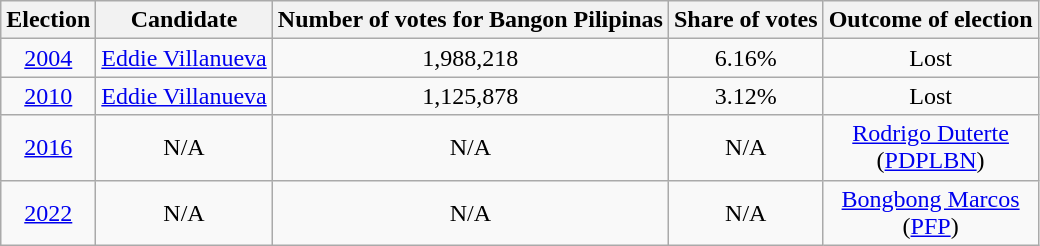<table class="sortable wikitable" style="text-align:center">
<tr>
<th>Election</th>
<th>Candidate</th>
<th>Number of votes for Bangon Pilipinas</th>
<th>Share of votes</th>
<th>Outcome of election</th>
</tr>
<tr>
<td><a href='#'>2004</a></td>
<td><a href='#'>Eddie Villanueva</a></td>
<td>1,988,218</td>
<td>6.16%</td>
<td>Lost</td>
</tr>
<tr>
<td><a href='#'>2010</a></td>
<td><a href='#'>Eddie Villanueva</a></td>
<td>1,125,878</td>
<td>3.12%</td>
<td>Lost</td>
</tr>
<tr>
<td><a href='#'>2016</a></td>
<td>N/A</td>
<td>N/A</td>
<td>N/A</td>
<td><a href='#'>Rodrigo Duterte</a><br>(<a href='#'>PDPLBN</a>)</td>
</tr>
<tr>
<td><a href='#'>2022</a></td>
<td>N/A</td>
<td>N/A</td>
<td>N/A</td>
<td><a href='#'>Bongbong Marcos</a><br>(<a href='#'>PFP</a>)</td>
</tr>
</table>
